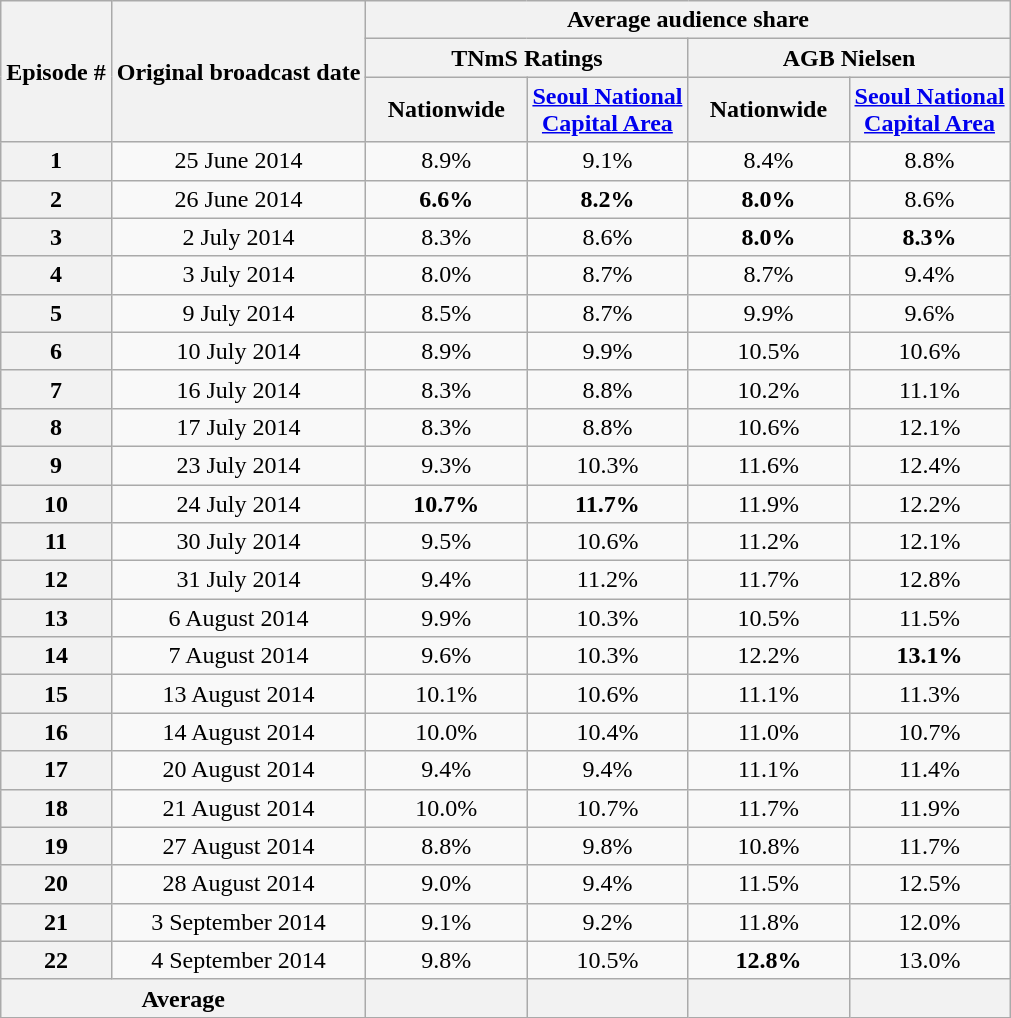<table class=wikitable style="text-align:center">
<tr>
<th rowspan="3">Episode #</th>
<th rowspan="3">Original broadcast date</th>
<th colspan="4">Average audience share</th>
</tr>
<tr>
<th colspan="2">TNmS Ratings</th>
<th colspan="2">AGB Nielsen</th>
</tr>
<tr>
<th width=100>Nationwide</th>
<th width=100><a href='#'>Seoul National Capital Area</a></th>
<th width=100>Nationwide</th>
<th width=100><a href='#'>Seoul National Capital Area</a></th>
</tr>
<tr>
<th>1</th>
<td>25 June 2014</td>
<td>8.9%</td>
<td>9.1%</td>
<td>8.4%</td>
<td>8.8%</td>
</tr>
<tr>
<th>2</th>
<td>26 June 2014</td>
<td><span><strong>6.6%</strong></span></td>
<td><span><strong>8.2%</strong></span></td>
<td><span><strong>8.0%</strong></span></td>
<td>8.6%</td>
</tr>
<tr>
<th>3</th>
<td>2 July 2014</td>
<td>8.3%</td>
<td>8.6%</td>
<td><span><strong>8.0%</strong></span></td>
<td><span><strong>8.3%</strong></span></td>
</tr>
<tr>
<th>4</th>
<td>3 July 2014</td>
<td>8.0%</td>
<td>8.7%</td>
<td>8.7%</td>
<td>9.4%</td>
</tr>
<tr>
<th>5</th>
<td>9 July 2014</td>
<td>8.5%</td>
<td>8.7%</td>
<td>9.9%</td>
<td>9.6%</td>
</tr>
<tr>
<th>6</th>
<td>10 July 2014</td>
<td>8.9%</td>
<td>9.9%</td>
<td>10.5%</td>
<td>10.6%</td>
</tr>
<tr>
<th>7</th>
<td>16 July 2014</td>
<td>8.3%</td>
<td>8.8%</td>
<td>10.2%</td>
<td>11.1%</td>
</tr>
<tr>
<th>8</th>
<td>17 July 2014</td>
<td>8.3%</td>
<td>8.8%</td>
<td>10.6%</td>
<td>12.1%</td>
</tr>
<tr>
<th>9</th>
<td>23 July 2014</td>
<td>9.3%</td>
<td>10.3%</td>
<td>11.6%</td>
<td>12.4%</td>
</tr>
<tr>
<th>10</th>
<td>24 July 2014</td>
<td><span><strong>10.7%</strong></span></td>
<td><span><strong>11.7%</strong></span></td>
<td>11.9%</td>
<td>12.2%</td>
</tr>
<tr>
<th>11</th>
<td>30 July 2014</td>
<td>9.5%</td>
<td>10.6%</td>
<td>11.2%</td>
<td>12.1%</td>
</tr>
<tr>
<th>12</th>
<td>31 July 2014</td>
<td>9.4%</td>
<td>11.2%</td>
<td>11.7%</td>
<td>12.8%</td>
</tr>
<tr>
<th>13</th>
<td>6 August 2014</td>
<td>9.9%</td>
<td>10.3%</td>
<td>10.5%</td>
<td>11.5%</td>
</tr>
<tr>
<th>14</th>
<td>7 August 2014</td>
<td>9.6%</td>
<td>10.3%</td>
<td>12.2%</td>
<td><span><strong>13.1%</strong></span></td>
</tr>
<tr>
<th>15</th>
<td>13 August 2014</td>
<td>10.1%</td>
<td>10.6%</td>
<td>11.1%</td>
<td>11.3%</td>
</tr>
<tr>
<th>16</th>
<td>14 August 2014</td>
<td>10.0%</td>
<td>10.4%</td>
<td>11.0%</td>
<td>10.7%</td>
</tr>
<tr>
<th>17</th>
<td>20 August 2014</td>
<td>9.4%</td>
<td>9.4%</td>
<td>11.1%</td>
<td>11.4%</td>
</tr>
<tr>
<th>18</th>
<td>21 August 2014</td>
<td>10.0%</td>
<td>10.7%</td>
<td>11.7%</td>
<td>11.9%</td>
</tr>
<tr>
<th>19</th>
<td>27 August 2014</td>
<td>8.8%</td>
<td>9.8%</td>
<td>10.8%</td>
<td>11.7%</td>
</tr>
<tr>
<th>20</th>
<td>28 August 2014</td>
<td>9.0%</td>
<td>9.4%</td>
<td>11.5%</td>
<td>12.5%</td>
</tr>
<tr>
<th>21</th>
<td>3 September 2014</td>
<td>9.1%</td>
<td>9.2%</td>
<td>11.8%</td>
<td>12.0%</td>
</tr>
<tr>
<th>22</th>
<td>4 September 2014</td>
<td>9.8%</td>
<td>10.5%</td>
<td><span><strong>12.8%</strong></span></td>
<td>13.0%</td>
</tr>
<tr>
<th colspan=2>Average</th>
<th></th>
<th></th>
<th></th>
<th></th>
</tr>
</table>
